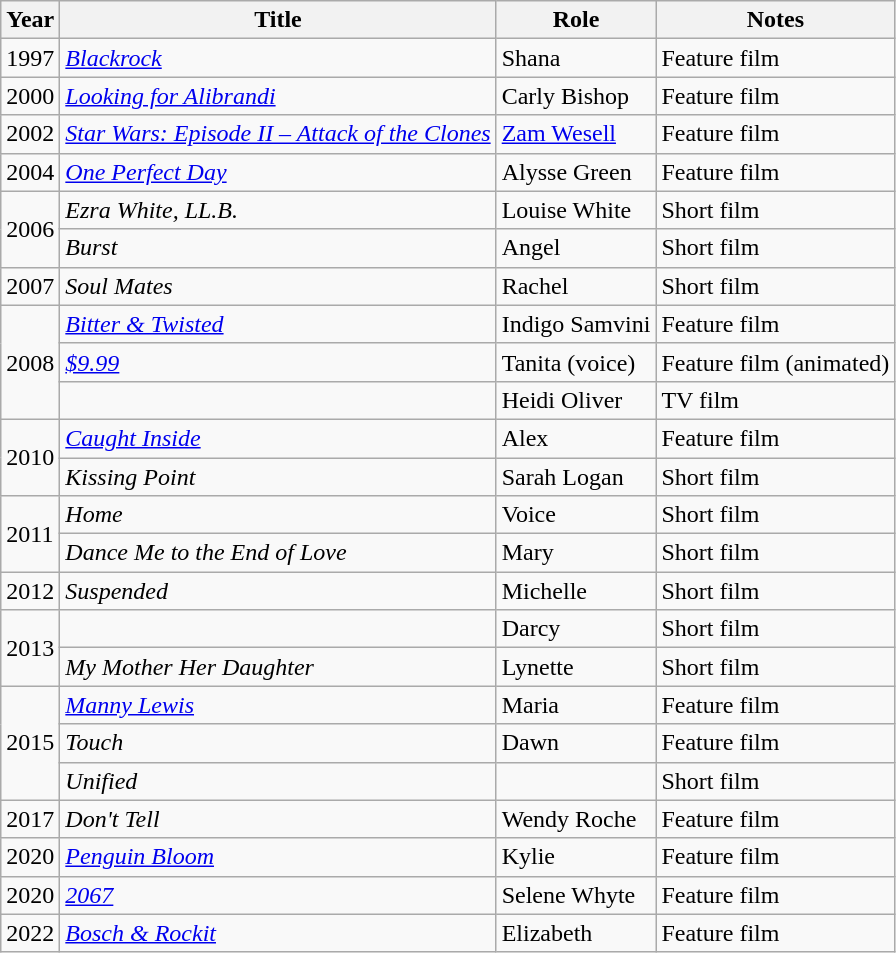<table class="wikitable sortable">
<tr>
<th>Year</th>
<th>Title</th>
<th>Role</th>
<th class="unsortable">Notes</th>
</tr>
<tr>
<td>1997</td>
<td><em><a href='#'>Blackrock</a></em></td>
<td>Shana</td>
<td>Feature film</td>
</tr>
<tr>
<td>2000</td>
<td><em><a href='#'>Looking for Alibrandi</a></em></td>
<td>Carly Bishop</td>
<td>Feature film</td>
</tr>
<tr>
<td>2002</td>
<td><em><a href='#'>Star Wars: Episode II – Attack of the Clones</a></em></td>
<td><a href='#'>Zam Wesell</a></td>
<td>Feature film</td>
</tr>
<tr>
<td>2004</td>
<td><em><a href='#'>One Perfect Day</a></em></td>
<td>Alysse Green</td>
<td>Feature film</td>
</tr>
<tr>
<td rowspan="2">2006</td>
<td><em>Ezra White, LL.B.</em></td>
<td>Louise White</td>
<td>Short film</td>
</tr>
<tr>
<td><em>Burst</em></td>
<td>Angel</td>
<td>Short film</td>
</tr>
<tr>
<td>2007</td>
<td><em>Soul Mates</em></td>
<td>Rachel</td>
<td>Short film</td>
</tr>
<tr>
<td rowspan="3">2008</td>
<td><em><a href='#'>Bitter & Twisted</a></em></td>
<td>Indigo Samvini</td>
<td>Feature film</td>
</tr>
<tr>
<td><em><a href='#'>$9.99</a></em></td>
<td>Tanita (voice)</td>
<td>Feature film (animated)</td>
</tr>
<tr>
<td><em></em></td>
<td>Heidi Oliver</td>
<td>TV film</td>
</tr>
<tr>
<td rowspan="2">2010</td>
<td><em><a href='#'>Caught Inside</a></em></td>
<td>Alex</td>
<td>Feature film</td>
</tr>
<tr>
<td><em>Kissing Point</em></td>
<td>Sarah Logan</td>
<td>Short film</td>
</tr>
<tr>
<td rowspan="2">2011</td>
<td><em>Home</em></td>
<td>Voice</td>
<td>Short film</td>
</tr>
<tr>
<td><em>Dance Me to the End of Love</em></td>
<td>Mary</td>
<td>Short film</td>
</tr>
<tr>
<td>2012</td>
<td><em>Suspended</em></td>
<td>Michelle</td>
<td>Short film</td>
</tr>
<tr>
<td rowspan="2">2013</td>
<td><em></em></td>
<td>Darcy</td>
<td>Short film</td>
</tr>
<tr>
<td><em>My Mother Her Daughter</em></td>
<td>Lynette</td>
<td>Short film</td>
</tr>
<tr>
<td rowspan="3">2015</td>
<td><em><a href='#'>Manny Lewis</a></em></td>
<td>Maria</td>
<td>Feature film</td>
</tr>
<tr>
<td><em>Touch</em></td>
<td>Dawn</td>
<td>Feature film</td>
</tr>
<tr>
<td><em>Unified</em></td>
<td></td>
<td>Short film</td>
</tr>
<tr>
<td>2017</td>
<td><em>Don't Tell</em></td>
<td>Wendy Roche</td>
<td>Feature film</td>
</tr>
<tr>
<td>2020</td>
<td><em><a href='#'>Penguin Bloom</a></em></td>
<td>Kylie</td>
<td>Feature film</td>
</tr>
<tr>
<td>2020</td>
<td><em><a href='#'>2067</a></em></td>
<td>Selene Whyte</td>
<td>Feature film</td>
</tr>
<tr>
<td>2022</td>
<td><em><a href='#'>Bosch & Rockit</a></em></td>
<td>Elizabeth</td>
<td>Feature film</td>
</tr>
</table>
